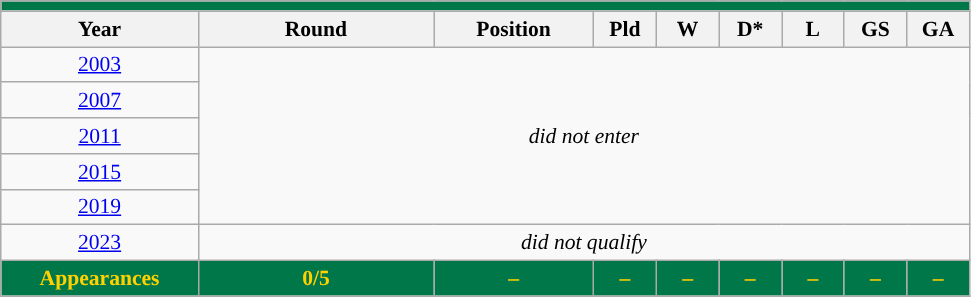<table class="wikitable" style="text-align: center;font-size:90%;">
<tr>
<th colspan="9" style="background: #007749; color: #FFD100;"><a href='#'></a></th>
</tr>
<tr>
<th width=125>Year</th>
<th width=150>Round</th>
<th width=100>Position</th>
<th width=35>Pld</th>
<th width=35>W</th>
<th width=35>D*</th>
<th width=35>L</th>
<th width=35>GS</th>
<th width=35>GA</th>
</tr>
<tr>
<td> <a href='#'>2003</a></td>
<td colspan="8" rowspan="5"><em>did not enter</em></td>
</tr>
<tr>
<td> <a href='#'>2007</a></td>
</tr>
<tr>
<td> <a href='#'>2011</a></td>
</tr>
<tr>
<td> <a href='#'>2015</a></td>
</tr>
<tr>
<td> <a href='#'>2019</a></td>
</tr>
<tr>
<td> <a href='#'>2023</a></td>
<td colspan="8"><em>did not qualify</em></td>
</tr>
<tr>
<td colspan=1 style="background: #007749; color: #FFD100;"><strong>Appearances</strong></td>
<td style="background: #007749; color: #FFD100;"><strong>0/5</strong></td>
<td style="background: #007749; color: #FFD100;"><strong>–</strong></td>
<td style="background: #007749; color: #FFD100;"><strong>–</strong></td>
<td style="background: #007749; color: #FFD100;"><strong>–</strong></td>
<td style="background: #007749; color: #FFD100;"><strong>–</strong></td>
<td style="background: #007749; color: #FFD100;"><strong>–</strong></td>
<td style="background: #007749; color: #FFD100;"><strong>–</strong></td>
<td style="background: #007749; color: #FFD100;"><strong>–</strong></td>
</tr>
</table>
